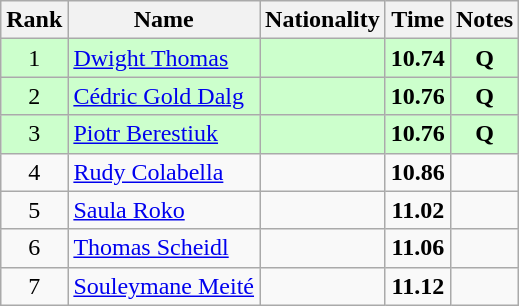<table class="wikitable sortable" style="text-align:center">
<tr>
<th>Rank</th>
<th>Name</th>
<th>Nationality</th>
<th>Time</th>
<th>Notes</th>
</tr>
<tr bgcolor=ccffcc>
<td>1</td>
<td align=left><a href='#'>Dwight Thomas</a></td>
<td align=left></td>
<td><strong>10.74</strong></td>
<td><strong>Q</strong></td>
</tr>
<tr bgcolor=ccffcc>
<td>2</td>
<td align=left><a href='#'>Cédric Gold Dalg</a></td>
<td align=left></td>
<td><strong>10.76</strong></td>
<td><strong>Q</strong></td>
</tr>
<tr bgcolor=ccffcc>
<td>3</td>
<td align=left><a href='#'>Piotr Berestiuk</a></td>
<td align=left></td>
<td><strong>10.76</strong></td>
<td><strong>Q</strong></td>
</tr>
<tr>
<td>4</td>
<td align=left><a href='#'>Rudy Colabella</a></td>
<td align=left></td>
<td><strong>10.86</strong></td>
<td></td>
</tr>
<tr>
<td>5</td>
<td align=left><a href='#'>Saula Roko</a></td>
<td align=left></td>
<td><strong>11.02</strong></td>
<td></td>
</tr>
<tr>
<td>6</td>
<td align=left><a href='#'>Thomas Scheidl</a></td>
<td align=left></td>
<td><strong>11.06</strong></td>
<td></td>
</tr>
<tr>
<td>7</td>
<td align=left><a href='#'>Souleymane Meité</a></td>
<td align=left></td>
<td><strong>11.12</strong></td>
<td></td>
</tr>
</table>
